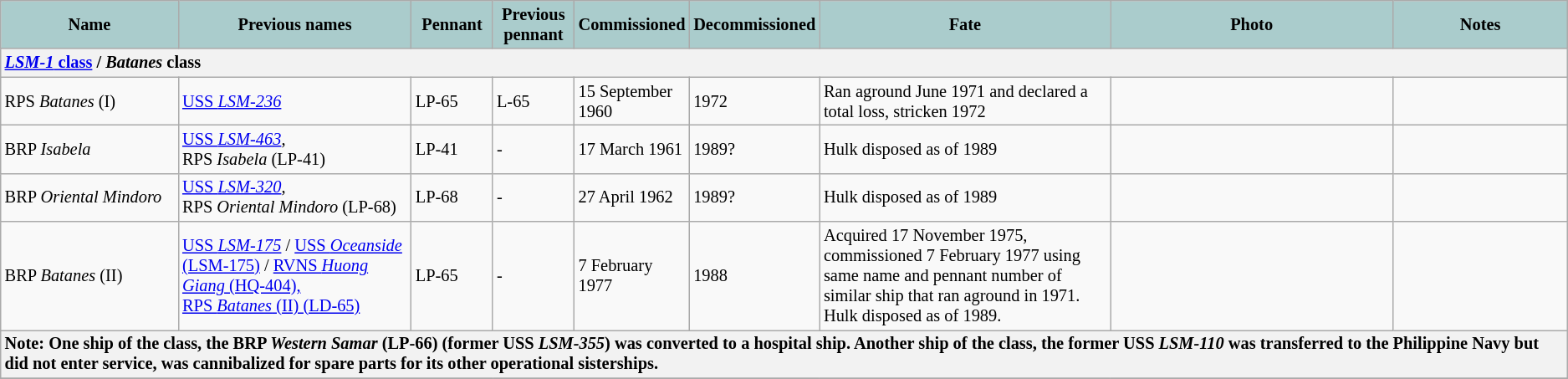<table class="wikitable" style="font-size:85%;">
<tr>
<th style="text-align: center; background: #aacccc;" width="150">Name</th>
<th style="text-align: center; background: #aacccc;" width="200">Previous names</th>
<th style="text-align: center; background: #aacccc;" width="60">Pennant</th>
<th style="text-align: center; background: #aacccc;" width="60">Previous pennant</th>
<th style="text-align: center; background: #aacccc;" width="50">Commissioned</th>
<th style="text-align: center; background: #aacccc;" width="50">Decommissioned</th>
<th style="text-align: center; background: #aacccc;" width="250">Fate</th>
<th style="text-align: center; background: #aacccc;" width="250">Photo</th>
<th style="text-align: center; background: #aacccc;" width="150">Notes</th>
</tr>
<tr>
<th style="text-align: left;" colspan="9"><a href='#'><em>LSM-1</em> class</a> / <em>Batanes</em> class</th>
</tr>
<tr>
<td>RPS <em>Batanes</em> (I)</td>
<td><a href='#'>USS <em>LSM-236</em></a></td>
<td>LP-65</td>
<td>L-65</td>
<td>15 September 1960</td>
<td>1972</td>
<td>Ran aground June 1971 and declared a total loss, stricken 1972</td>
<td></td>
<td></td>
</tr>
<tr>
<td>BRP <em>Isabela</em></td>
<td><a href='#'>USS <em>LSM-463</em></a>,<br>RPS <em>Isabela</em> (LP-41)</td>
<td>LP-41</td>
<td>-</td>
<td>17 March 1961</td>
<td>1989?</td>
<td>Hulk disposed as of 1989</td>
<td></td>
<td></td>
</tr>
<tr>
<td>BRP <em>Oriental Mindoro</em></td>
<td><a href='#'>USS <em>LSM-320</em></a>,<br>RPS <em>Oriental Mindoro</em> (LP-68)</td>
<td>LP-68</td>
<td>-</td>
<td>27 April 1962</td>
<td>1989?</td>
<td>Hulk disposed as of 1989</td>
<td></td>
<td></td>
</tr>
<tr>
<td>BRP <em>Batanes</em> (II)</td>
<td><a href='#'>USS <em>LSM-175</em></a> / <a href='#'>USS <em>Oceanside</em> (LSM-175)</a> / <a href='#'>RVNS <em>Huong Giang</em> (HQ-404),<br>RPS <em>Batanes</em> (II) (LD-65)</a></td>
<td>LP-65</td>
<td>-</td>
<td>7 February 1977</td>
<td>1988</td>
<td>Acquired 17 November 1975, commissioned 7 February 1977 using same name and pennant number of similar ship that ran aground in 1971. Hulk disposed as of 1989.</td>
<td></td>
<td></td>
</tr>
<tr>
<th style="text-align: left;" colspan="9">Note: One ship of the class, the BRP <em>Western Samar</em> (LP-66) (former USS <em>LSM-355</em>) was converted to a hospital ship. Another ship of the class, the former USS <em>LSM-110</em> was transferred to the Philippine Navy but did not enter service, was cannibalized for spare parts for its other operational sisterships.</th>
</tr>
<tr>
</tr>
</table>
